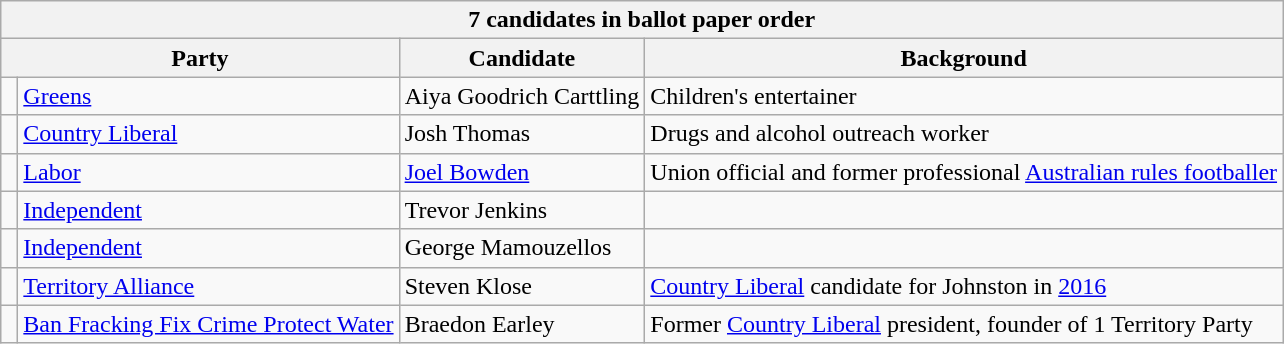<table class="wikitable">
<tr>
<th colspan=4>7 candidates in ballot paper order</th>
</tr>
<tr>
<th colspan=2>Party</th>
<th>Candidate</th>
<th>Background</th>
</tr>
<tr>
<td> </td>
<td><a href='#'>Greens</a></td>
<td>Aiya Goodrich Carttling</td>
<td>Children's entertainer</td>
</tr>
<tr>
<td> </td>
<td><a href='#'>Country Liberal</a></td>
<td>Josh Thomas</td>
<td>Drugs and alcohol outreach worker</td>
</tr>
<tr>
<td> </td>
<td><a href='#'>Labor</a></td>
<td><a href='#'>Joel Bowden</a></td>
<td>Union official and former professional <a href='#'>Australian rules footballer</a></td>
</tr>
<tr>
<td> </td>
<td><a href='#'>Independent</a></td>
<td>Trevor Jenkins</td>
<td></td>
</tr>
<tr>
<td> </td>
<td><a href='#'>Independent</a></td>
<td>George Mamouzellos</td>
<td></td>
</tr>
<tr>
<td> </td>
<td><a href='#'>Territory Alliance</a></td>
<td>Steven Klose</td>
<td><a href='#'>Country Liberal</a> candidate for Johnston in <a href='#'>2016</a></td>
</tr>
<tr>
<td> </td>
<td><a href='#'>Ban Fracking Fix Crime Protect Water</a></td>
<td>Braedon Earley</td>
<td>Former <a href='#'>Country Liberal</a> president, founder of 1 Territory Party</td>
</tr>
</table>
